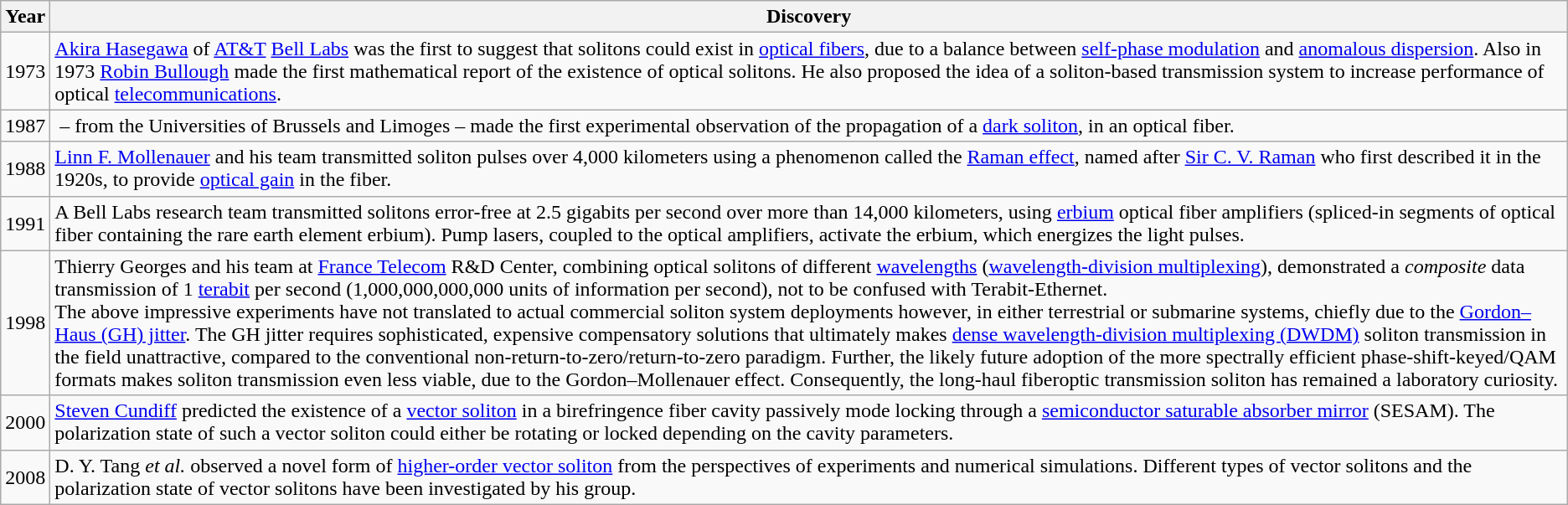<table class="wikitable">
<tr>
<th>Year</th>
<th>Discovery</th>
</tr>
<tr>
<td>1973</td>
<td><a href='#'>Akira Hasegawa</a> of <a href='#'>AT&T</a> <a href='#'>Bell Labs</a> was the first to suggest that solitons could exist in <a href='#'>optical fibers</a>, due to a balance between <a href='#'>self-phase modulation</a> and <a href='#'>anomalous dispersion</a>. Also in 1973 <a href='#'>Robin Bullough</a> made the first mathematical report of the existence of optical solitons. He also proposed the idea of a soliton-based transmission system to increase performance of optical <a href='#'>telecommunications</a>.</td>
</tr>
<tr>
<td>1987</td>
<td> – from the Universities of Brussels and Limoges – made the first experimental observation of the propagation of a <a href='#'>dark soliton</a>, in an optical fiber.</td>
</tr>
<tr>
<td>1988</td>
<td><a href='#'>Linn F. Mollenauer</a> and his team transmitted soliton pulses over 4,000 kilometers using a phenomenon called the <a href='#'>Raman effect</a>, named after <a href='#'>Sir C. V. Raman</a> who first described it in the 1920s, to provide <a href='#'>optical gain</a> in the fiber.</td>
</tr>
<tr>
<td>1991</td>
<td>A Bell Labs research team transmitted solitons error-free at 2.5 gigabits per second over more than 14,000 kilometers, using <a href='#'>erbium</a> optical fiber amplifiers (spliced-in segments of optical fiber containing the rare earth element erbium). Pump lasers, coupled to the optical amplifiers, activate the erbium, which energizes the light pulses.</td>
</tr>
<tr>
<td>1998</td>
<td>Thierry Georges and his team at <a href='#'>France Telecom</a> R&D Center, combining optical solitons of different <a href='#'>wavelengths</a> (<a href='#'>wavelength-division multiplexing</a>), demonstrated a <em>composite</em> data transmission of 1 <a href='#'>terabit</a> per second (1,000,000,000,000 units of information per second), not to be confused with Terabit-Ethernet.<br>The above impressive experiments have not translated to actual commercial soliton system deployments however, in either terrestrial or submarine systems, chiefly due to the <a href='#'>Gordon–Haus (GH) jitter</a>. The GH jitter requires sophisticated, expensive compensatory solutions that ultimately makes <a href='#'>dense wavelength-division multiplexing (DWDM)</a> soliton transmission in the field unattractive, compared to the conventional non-return-to-zero/return-to-zero paradigm. Further, the likely future adoption of the more spectrally efficient phase-shift-keyed/QAM formats makes soliton transmission even less viable, due to the Gordon–Mollenauer effect. Consequently, the long-haul fiberoptic transmission soliton has remained a laboratory curiosity.</td>
</tr>
<tr>
<td>2000</td>
<td><a href='#'>Steven Cundiff</a> predicted the existence of a <a href='#'>vector soliton</a> in a birefringence fiber cavity passively mode locking through a <a href='#'>semiconductor saturable absorber mirror</a> (SESAM). The polarization state of such a vector soliton could either be rotating or locked depending on the cavity parameters.</td>
</tr>
<tr>
<td>2008</td>
<td>D. Y. Tang <em>et al.</em> observed a novel form of <a href='#'>higher-order vector soliton</a> from the perspectives of experiments and numerical simulations.  Different types of vector solitons and the polarization state of vector solitons have been investigated by his group.</td>
</tr>
</table>
